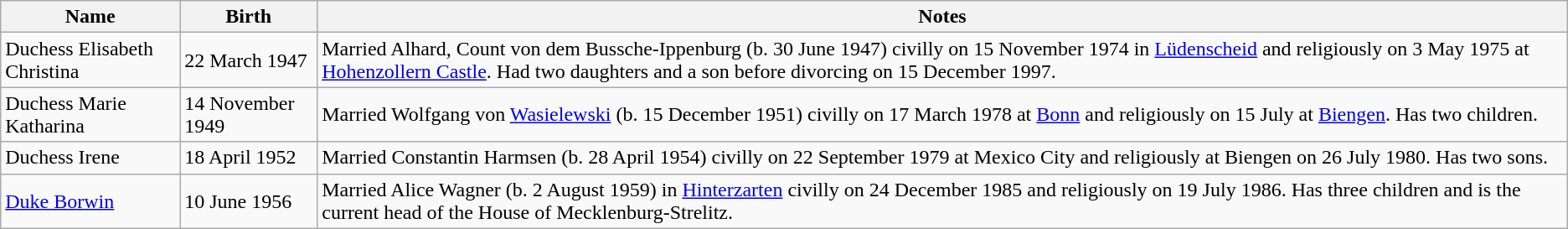<table class="wikitable">
<tr>
<th>Name</th>
<th>Birth</th>
<th>Notes</th>
</tr>
<tr>
<td>Duchess Elisabeth Christina</td>
<td>22 March 1947</td>
<td>Married Alhard, Count von dem Bussche-Ippenburg (b. 30 June 1947) civilly on 15 November 1974 in <a href='#'>Lüdenscheid</a> and religiously on 3 May 1975 at <a href='#'>Hohenzollern Castle</a>. Had two daughters and a son before divorcing on 15 December 1997.</td>
</tr>
<tr>
<td>Duchess Marie Katharina</td>
<td>14 November 1949</td>
<td>Married Wolfgang von <a href='#'>Wasielewski</a> (b. 15 December 1951) civilly on 17 March 1978 at <a href='#'>Bonn</a> and religiously on 15 July at <a href='#'>Biengen</a>. Has two children.</td>
</tr>
<tr>
<td>Duchess Irene</td>
<td>18 April 1952</td>
<td>Married Constantin Harmsen (b. 28 April 1954) civilly on 22 September 1979 at Mexico City and religiously at Biengen on 26 July 1980. Has two sons.</td>
</tr>
<tr>
<td><a href='#'>Duke Borwin</a></td>
<td>10 June 1956</td>
<td>Married Alice Wagner (b. 2 August 1959) in <a href='#'>Hinterzarten</a> civilly on 24 December 1985 and religiously on 19 July 1986. Has three children and is the current head of the House of Mecklenburg-Strelitz.</td>
</tr>
</table>
